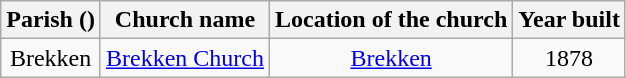<table class="wikitable" style="text-align:center">
<tr>
<th>Parish ()</th>
<th>Church name</th>
<th>Location of the church</th>
<th>Year built</th>
</tr>
<tr>
<td rowspan="1">Brekken</td>
<td><a href='#'>Brekken Church</a></td>
<td><a href='#'>Brekken</a></td>
<td>1878</td>
</tr>
</table>
